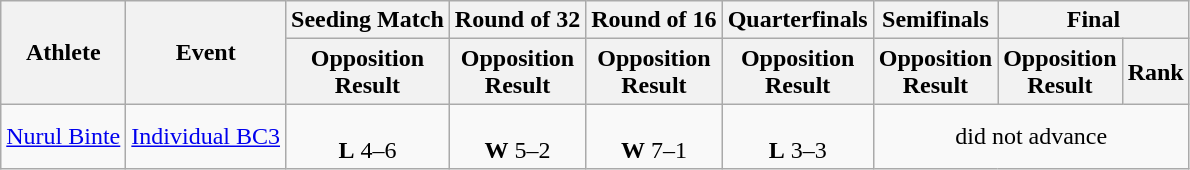<table class=wikitable>
<tr>
<th rowspan="2">Athlete</th>
<th rowspan="2">Event</th>
<th>Seeding Match</th>
<th>Round of 32</th>
<th>Round of 16</th>
<th>Quarterfinals</th>
<th>Semifinals</th>
<th colspan="2">Final</th>
</tr>
<tr>
<th>Opposition<br>Result</th>
<th>Opposition<br>Result</th>
<th>Opposition<br>Result</th>
<th>Opposition<br>Result</th>
<th>Opposition<br>Result</th>
<th>Opposition<br>Result</th>
<th>Rank</th>
</tr>
<tr align=center>
<td align=left><a href='#'>Nurul Binte</a></td>
<td align=left><a href='#'>Individual BC3</a></td>
<td><br><strong>L</strong> 4–6</td>
<td><br><strong>W</strong> 5–2</td>
<td><br><strong>W</strong> 7–1</td>
<td><br><strong>L</strong> 3–3</td>
<td colspan=3>did not advance</td>
</tr>
</table>
